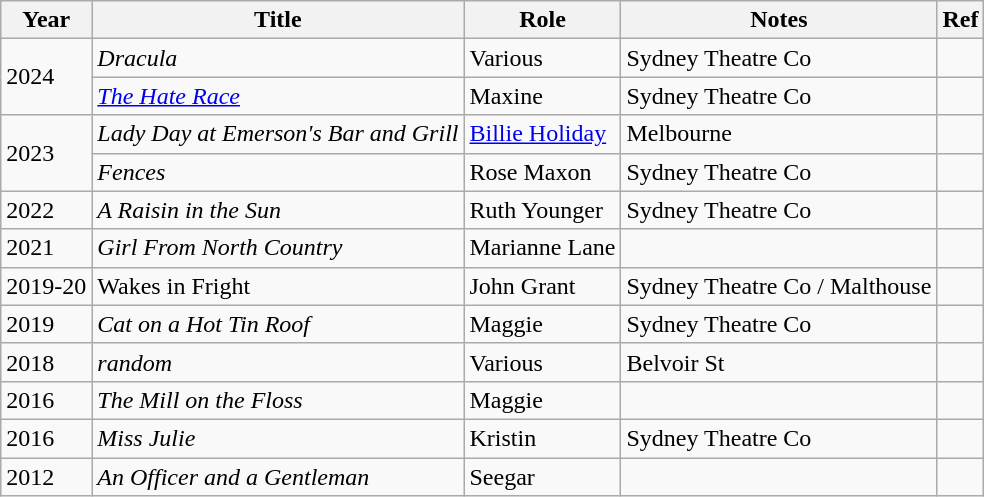<table class="wikitable sortable">
<tr>
<th>Year</th>
<th>Title</th>
<th>Role</th>
<th>Notes</th>
<th>Ref</th>
</tr>
<tr>
<td rowspan="2">2024</td>
<td><em>Dracula</em></td>
<td>Various</td>
<td>Sydney Theatre Co</td>
<td></td>
</tr>
<tr>
<td><em><a href='#'>The Hate Race</a></em></td>
<td>Maxine</td>
<td>Sydney Theatre Co</td>
<td></td>
</tr>
<tr>
<td rowspan="2">2023</td>
<td><em>Lady Day at Emerson's Bar and Grill</em></td>
<td><a href='#'>Billie Holiday</a></td>
<td>Melbourne</td>
<td></td>
</tr>
<tr>
<td><em>Fences</em></td>
<td>Rose Maxon</td>
<td>Sydney Theatre Co</td>
<td></td>
</tr>
<tr>
<td>2022</td>
<td><em>A Raisin in the Sun</em></td>
<td>Ruth Younger</td>
<td>Sydney Theatre Co</td>
<td></td>
</tr>
<tr>
<td>2021</td>
<td><em>Girl From North Country</em></td>
<td>Marianne Lane</td>
<td></td>
<td></td>
</tr>
<tr>
<td>2019-20</td>
<td>Wakes in Fright</td>
<td>John Grant</td>
<td>Sydney Theatre Co / Malthouse</td>
<td></td>
</tr>
<tr>
<td>2019</td>
<td><em>Cat on a Hot Tin Roof</em></td>
<td>Maggie</td>
<td>Sydney Theatre Co</td>
<td></td>
</tr>
<tr>
<td>2018</td>
<td><em>random</em></td>
<td>Various</td>
<td>Belvoir St</td>
<td></td>
</tr>
<tr>
<td>2016</td>
<td><em>The Mill on the Floss</em></td>
<td>Maggie</td>
<td></td>
<td></td>
</tr>
<tr>
<td>2016</td>
<td><em>Miss Julie</em></td>
<td>Kristin</td>
<td>Sydney Theatre Co</td>
<td></td>
</tr>
<tr>
<td>2012</td>
<td><em>An Officer and a Gentleman</em></td>
<td>Seegar</td>
<td></td>
<td></td>
</tr>
</table>
